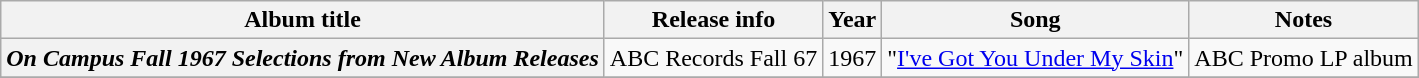<table class="wikitable plainrowheaders sortable">
<tr>
<th scope="col">Album title</th>
<th scope="col">Release info</th>
<th scope="col">Year</th>
<th scope="col">Song</th>
<th scope="col" class="unsortable">Notes</th>
</tr>
<tr>
<th scope="row"><em>On Campus Fall 1967 Selections from New Album Releases</em></th>
<td>ABC Records Fall 67</td>
<td>1967</td>
<td>"<a href='#'>I've Got You Under My Skin</a>"</td>
<td>ABC Promo LP album</td>
</tr>
<tr>
</tr>
</table>
